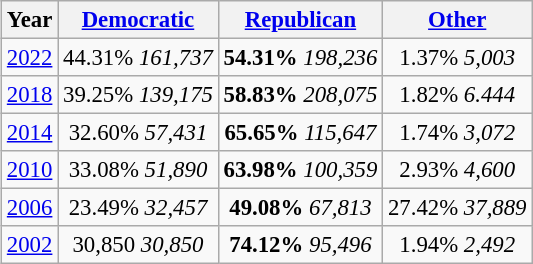<table class="wikitable" style="float:center; margin:1em; font-size:95%;">
<tr>
<th>Year</th>
<th><a href='#'>Democratic</a></th>
<th><a href='#'>Republican</a></th>
<th><a href='#'>Other</a></th>
</tr>
<tr>
<td align="center" ><a href='#'>2022</a></td>
<td align="center" >44.31% <em>161,737</em></td>
<td align="center" ><strong>54.31%</strong> <em>198,236</em></td>
<td align="center" >1.37% <em>5,003</em></td>
</tr>
<tr>
<td align="center" ><a href='#'>2018</a></td>
<td align="center" >39.25% <em>139,175</em></td>
<td align="center" ><strong>58.83%</strong> <em>208,075</em></td>
<td align="center" >1.82% <em>6.444</em></td>
</tr>
<tr>
<td align="center" ><a href='#'>2014</a></td>
<td align="center" >32.60% <em>57,431</em></td>
<td align="center" ><strong>65.65%</strong> <em>115,647</em></td>
<td align="center" >1.74% <em>3,072</em></td>
</tr>
<tr>
<td align="center" ><a href='#'>2010</a></td>
<td align="center" >33.08% <em>51,890</em></td>
<td align="center" ><strong>63.98%</strong> <em>100,359</em></td>
<td align="center" >2.93% <em>4,600</em></td>
</tr>
<tr>
<td align="center" ><a href='#'>2006</a></td>
<td align="center" >23.49% <em>32,457</em></td>
<td align="center" ><strong>49.08%</strong> <em>67,813</em></td>
<td align="center" >27.42% <em>37,889</em></td>
</tr>
<tr>
<td align="center" ><a href='#'>2002</a></td>
<td align="center" >30,850 <em>30,850</em></td>
<td align="center" ><strong>74.12%</strong> <em>95,496</em></td>
<td align="center" >1.94% <em>2,492</em></td>
</tr>
</table>
